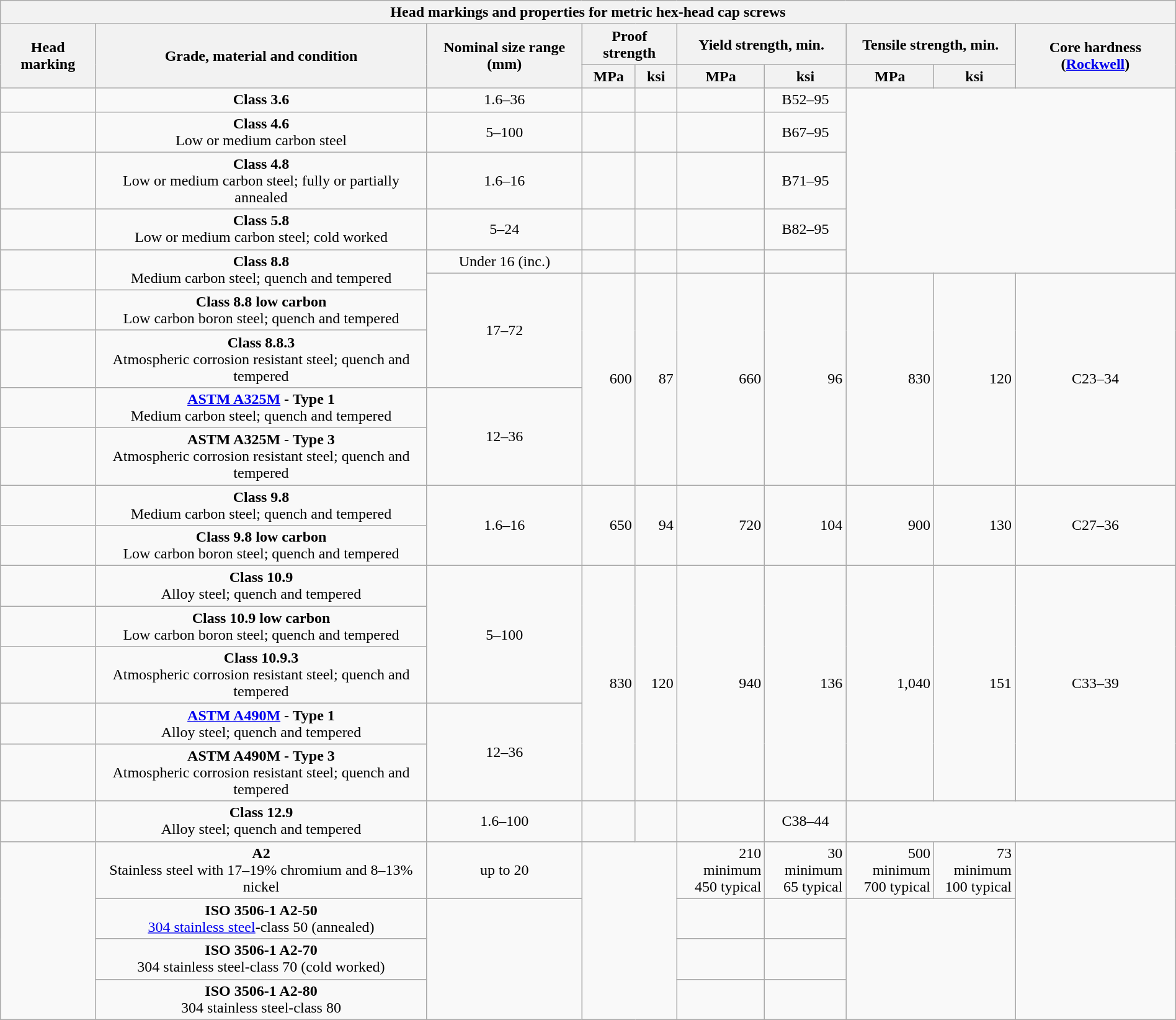<table class="wikitable collapsible collapsed" width="100%" border="1" style="text-align:center">
<tr>
<th colspan=10>Head markings and properties for metric hex-head cap screws</th>
</tr>
<tr>
<th rowspan=2>Head marking</th>
<th rowspan=2>Grade, material and condition</th>
<th rowspan=2>Nominal size range (mm)</th>
<th colspan=2>Proof strength</th>
<th colspan=2>Yield strength, min.</th>
<th colspan=2>Tensile strength, min.</th>
<th rowspan=2>Core hardness (<a href='#'>Rockwell</a>)</th>
</tr>
<tr>
<th>MPa</th>
<th>ksi</th>
<th>MPa</th>
<th>ksi</th>
<th>MPa</th>
<th>ksi</th>
</tr>
<tr>
<td></td>
<td><strong>Class 3.6</strong></td>
<td>1.6–36</td>
<td></td>
<td></td>
<td></td>
<td>B52–95</td>
</tr>
<tr>
<td></td>
<td><strong>Class 4.6</strong><br>Low or medium carbon steel</td>
<td>5–100</td>
<td></td>
<td></td>
<td></td>
<td>B67–95</td>
</tr>
<tr>
<td></td>
<td><strong>Class 4.8</strong><br>Low or medium carbon steel; fully or partially annealed</td>
<td>1.6–16</td>
<td></td>
<td></td>
<td></td>
<td>B71–95</td>
</tr>
<tr>
<td></td>
<td><strong>Class 5.8</strong><br>Low or medium carbon steel; cold worked</td>
<td>5–24</td>
<td></td>
<td></td>
<td></td>
<td>B82–95</td>
</tr>
<tr>
<td rowspan=2></td>
<td rowspan=2><strong>Class 8.8</strong><br>Medium carbon steel; quench and tempered</td>
<td>Under 16 (inc.)</td>
<td></td>
<td></td>
<td></td>
<td></td>
</tr>
<tr>
<td rowspan=3>17–72</td>
<td rowspan=5 align=right>600</td>
<td rowspan=5 align=right>87</td>
<td rowspan=5 align=right>660</td>
<td rowspan=5 align=right>96</td>
<td rowspan=5 align=right>830</td>
<td rowspan=5 align=right>120</td>
<td rowspan=5>C23–34</td>
</tr>
<tr>
<td></td>
<td><strong>Class 8.8 low carbon</strong><br>Low carbon boron steel; quench and tempered</td>
</tr>
<tr>
<td></td>
<td><strong>Class 8.8.3</strong><br>Atmospheric corrosion resistant steel; quench and tempered</td>
</tr>
<tr>
<td></td>
<td><strong><a href='#'>ASTM A325M</a> - Type 1</strong><br>Medium carbon steel; quench and tempered</td>
<td rowspan=2>12–36</td>
</tr>
<tr>
<td></td>
<td><strong>ASTM A325M - Type 3</strong><br>Atmospheric corrosion resistant steel; quench and tempered</td>
</tr>
<tr>
<td></td>
<td><strong>Class 9.8</strong><br>Medium carbon steel; quench and tempered</td>
<td rowspan=2>1.6–16</td>
<td rowspan=2 align=right>650</td>
<td rowspan=2 align=right>94</td>
<td rowspan=2 align=right>720</td>
<td rowspan=2 align=right>104</td>
<td rowspan=2 align=right>900</td>
<td rowspan=2 align=right>130</td>
<td rowspan=2>C27–36</td>
</tr>
<tr>
<td></td>
<td><strong>Class 9.8 low carbon</strong><br>Low carbon boron steel; quench and tempered</td>
</tr>
<tr>
<td></td>
<td><strong>Class 10.9</strong><br>Alloy steel; quench and tempered</td>
<td rowspan=3>5–100</td>
<td rowspan=5 align=right>830</td>
<td rowspan=5 align=right>120</td>
<td rowspan=5 align=right>940</td>
<td rowspan=5 align=right>136</td>
<td rowspan=5 align=right>1,040</td>
<td rowspan=5 align=right>151</td>
<td rowspan=5>C33–39</td>
</tr>
<tr>
<td></td>
<td><strong>Class 10.9 low carbon</strong><br>Low carbon boron steel; quench and tempered</td>
</tr>
<tr>
<td></td>
<td><strong>Class 10.9.3</strong><br>Atmospheric corrosion resistant steel; quench and tempered</td>
</tr>
<tr>
<td></td>
<td><strong><a href='#'>ASTM A490M</a> - Type 1</strong><br>Alloy steel; quench and tempered</td>
<td rowspan=2>12–36</td>
</tr>
<tr>
<td></td>
<td><strong>ASTM A490M - Type 3</strong><br>Atmospheric corrosion resistant steel; quench and tempered</td>
</tr>
<tr>
<td></td>
<td><strong>Class 12.9</strong><br>Alloy steel; quench and tempered</td>
<td>1.6–100</td>
<td></td>
<td></td>
<td></td>
<td>C38–44</td>
</tr>
<tr>
<td rowspan=4></td>
<td><strong>A2</strong><br>Stainless steel with 17–19% chromium and 8–13% nickel</td>
<td>up to 20</td>
<td colspan=2 rowspan=4></td>
<td align=right>210 minimum<br>450 typical</td>
<td align=right>30 minimum<br>65 typical</td>
<td align=right>500 minimum<br>700 typical</td>
<td align=right>73 minimum<br>100 typical</td>
<td rowspan=4></td>
</tr>
<tr>
<td><strong>ISO 3506-1 A2-50</strong><br><a href='#'>304 stainless steel</a>-class 50 (annealed)</td>
<td rowspan=3></td>
<td></td>
<td></td>
</tr>
<tr>
<td><strong>ISO 3506-1 A2-70</strong><br>304 stainless steel-class 70 (cold worked)</td>
<td></td>
<td></td>
</tr>
<tr>
<td><strong>ISO 3506-1 A2-80</strong><br>304 stainless steel-class 80</td>
<td></td>
<td></td>
</tr>
</table>
